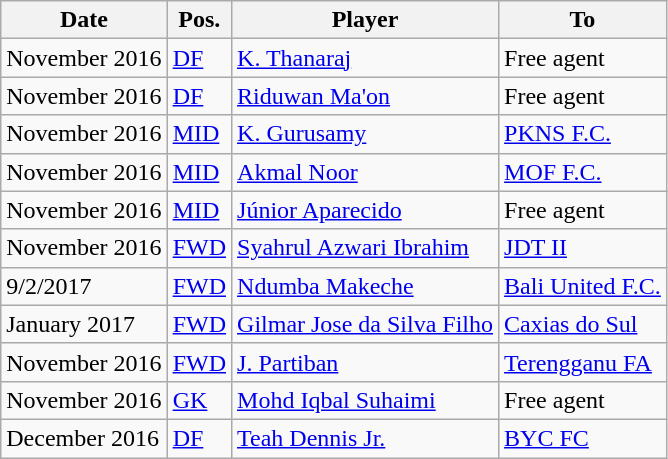<table class="wikitable sortable">
<tr>
<th>Date</th>
<th>Pos.</th>
<th>Player</th>
<th>To</th>
</tr>
<tr>
<td>November 2016</td>
<td><a href='#'>DF</a></td>
<td> <a href='#'>K. Thanaraj</a></td>
<td>Free agent</td>
</tr>
<tr>
<td>November 2016</td>
<td><a href='#'>DF</a></td>
<td> <a href='#'>Riduwan Ma'on</a></td>
<td>Free agent</td>
</tr>
<tr>
<td>November 2016</td>
<td><a href='#'>MID</a></td>
<td> <a href='#'>K. Gurusamy</a></td>
<td> <a href='#'>PKNS F.C.</a></td>
</tr>
<tr>
<td>November 2016</td>
<td><a href='#'>MID</a></td>
<td> <a href='#'>Akmal Noor</a></td>
<td> <a href='#'>MOF F.C.</a></td>
</tr>
<tr>
<td>November 2016</td>
<td><a href='#'>MID</a></td>
<td> <a href='#'>Júnior Aparecido</a></td>
<td>Free agent</td>
</tr>
<tr>
<td>November 2016</td>
<td><a href='#'>FWD</a></td>
<td> <a href='#'>Syahrul Azwari Ibrahim</a></td>
<td> <a href='#'>JDT II</a></td>
</tr>
<tr>
<td>9/2/2017</td>
<td><a href='#'>FWD</a></td>
<td> <a href='#'>Ndumba Makeche</a></td>
<td> <a href='#'>Bali United F.C.</a></td>
</tr>
<tr>
<td>January 2017</td>
<td><a href='#'>FWD</a></td>
<td> <a href='#'>Gilmar Jose da Silva Filho</a></td>
<td> <a href='#'>Caxias do Sul</a></td>
</tr>
<tr>
<td>November 2016</td>
<td><a href='#'>FWD</a></td>
<td> <a href='#'>J. Partiban</a></td>
<td> <a href='#'>Terengganu FA</a></td>
</tr>
<tr>
<td>November 2016</td>
<td><a href='#'>GK</a></td>
<td> <a href='#'>Mohd Iqbal Suhaimi</a></td>
<td>Free agent</td>
</tr>
<tr>
<td>December 2016</td>
<td><a href='#'>DF</a></td>
<td> <a href='#'>Teah Dennis Jr.</a></td>
<td> <a href='#'>BYC FC</a></td>
</tr>
</table>
